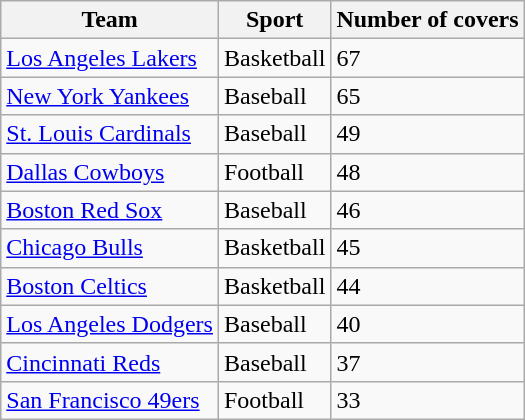<table class="wikitable">
<tr>
<th>Team</th>
<th>Sport</th>
<th>Number of covers</th>
</tr>
<tr>
<td><a href='#'>Los Angeles Lakers</a></td>
<td>Basketball</td>
<td>67</td>
</tr>
<tr>
<td><a href='#'>New York Yankees</a></td>
<td>Baseball</td>
<td>65</td>
</tr>
<tr>
<td><a href='#'>St. Louis Cardinals</a></td>
<td>Baseball</td>
<td>49</td>
</tr>
<tr>
<td><a href='#'>Dallas Cowboys</a></td>
<td>Football</td>
<td>48</td>
</tr>
<tr>
<td><a href='#'>Boston Red Sox</a></td>
<td>Baseball</td>
<td>46</td>
</tr>
<tr>
<td><a href='#'>Chicago Bulls</a></td>
<td>Basketball</td>
<td>45</td>
</tr>
<tr>
<td><a href='#'>Boston Celtics</a></td>
<td>Basketball</td>
<td>44</td>
</tr>
<tr>
<td><a href='#'>Los Angeles Dodgers</a></td>
<td>Baseball</td>
<td>40</td>
</tr>
<tr>
<td><a href='#'>Cincinnati Reds</a></td>
<td>Baseball</td>
<td>37</td>
</tr>
<tr>
<td><a href='#'>San Francisco 49ers</a></td>
<td>Football</td>
<td>33</td>
</tr>
</table>
